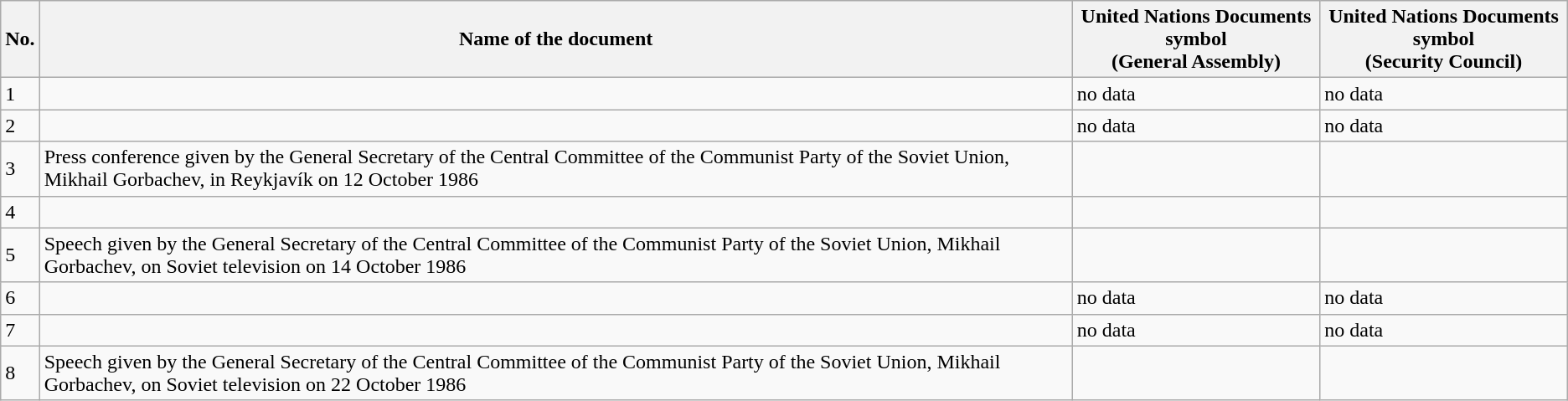<table class="wikitable">
<tr>
<th>No.</th>
<th>Name of the document</th>
<th>United Nations Documents symbol <br>(General Assembly)</th>
<th>United Nations Documents symbol <br>(Security Council)</th>
</tr>
<tr>
<td>1</td>
<td></td>
<td>no data</td>
<td>no data</td>
</tr>
<tr>
<td>2</td>
<td></td>
<td>no data</td>
<td>no data</td>
</tr>
<tr>
<td>3</td>
<td>Press conference given by the General Secretary of the Central Committee of the Communist Party of the Soviet Union, Mikhail Gorbachev, in Reykjavík on 12 October 1986</td>
<td></td>
<td></td>
</tr>
<tr>
<td>4</td>
<td></td>
<td></td>
<td></td>
</tr>
<tr>
<td>5</td>
<td>Speech given by the General Secretary of the Central Committee of the Communist Party of the Soviet Union, Mikhail Gorbachev, on Soviet television on 14 October 1986</td>
<td></td>
<td></td>
</tr>
<tr>
<td>6</td>
<td></td>
<td>no data</td>
<td>no data</td>
</tr>
<tr>
<td>7</td>
<td></td>
<td>no data</td>
<td>no data</td>
</tr>
<tr>
<td>8</td>
<td>Speech given by the General Secretary of the Central Committee of the Communist Party of the Soviet Union, Mikhail Gorbachev, on Soviet television on 22 October 1986</td>
<td></td>
<td></td>
</tr>
</table>
